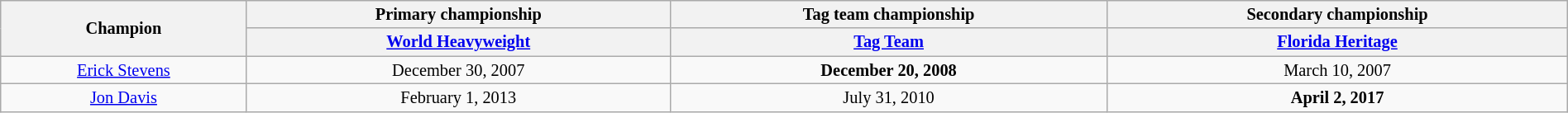<table class="wikitable" style="font-size:85%; text-align:center; width:100%;">
<tr>
<th rowspan=2>Champion</th>
<th>Primary championship</th>
<th>Tag team championship</th>
<th>Secondary championship</th>
</tr>
<tr>
<th><a href='#'>World Heavyweight</a></th>
<th><a href='#'>Tag Team</a></th>
<th><a href='#'>Florida Heritage</a></th>
</tr>
<tr>
<td><a href='#'>Erick Stevens</a></td>
<td>December 30, 2007</td>
<td><strong>December 20, 2008</strong><br></td>
<td>March 10, 2007</td>
</tr>
<tr>
<td><a href='#'>Jon Davis</a></td>
<td>February 1, 2013</td>
<td>July 31, 2010<br></td>
<td><strong>April 2, 2017</strong></td>
</tr>
</table>
